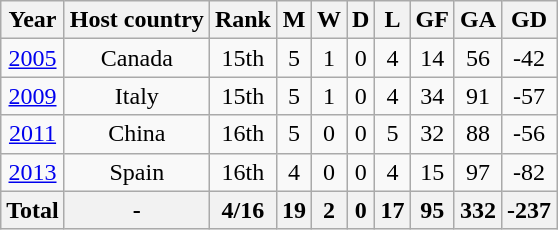<table class="wikitable" style="text-align: center;">
<tr>
<th>Year</th>
<th>Host country</th>
<th>Rank</th>
<th>M</th>
<th>W</th>
<th>D</th>
<th>L</th>
<th>GF</th>
<th>GA</th>
<th>GD</th>
</tr>
<tr>
<td><a href='#'>2005</a></td>
<td>Canada</td>
<td>15th</td>
<td>5</td>
<td>1</td>
<td>0</td>
<td>4</td>
<td>14</td>
<td>56</td>
<td>-42</td>
</tr>
<tr>
<td><a href='#'>2009</a></td>
<td>Italy</td>
<td>15th</td>
<td>5</td>
<td>1</td>
<td>0</td>
<td>4</td>
<td>34</td>
<td>91</td>
<td>-57</td>
</tr>
<tr>
<td><a href='#'>2011</a></td>
<td>China</td>
<td>16th</td>
<td>5</td>
<td>0</td>
<td>0</td>
<td>5</td>
<td>32</td>
<td>88</td>
<td>-56</td>
</tr>
<tr>
<td><a href='#'>2013</a></td>
<td>Spain</td>
<td>16th</td>
<td>4</td>
<td>0</td>
<td>0</td>
<td>4</td>
<td>15</td>
<td>97</td>
<td>-82</td>
</tr>
<tr>
<th><strong>Total</strong></th>
<th>-</th>
<th>4/16</th>
<th>19</th>
<th>2</th>
<th>0</th>
<th>17</th>
<th>95</th>
<th>332</th>
<th>-237</th>
</tr>
</table>
